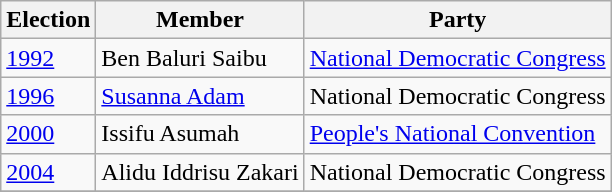<table class="wikitable">
<tr>
<th>Election</th>
<th>Member</th>
<th>Party</th>
</tr>
<tr>
<td><a href='#'>1992</a></td>
<td>Ben Baluri Saibu</td>
<td><a href='#'>National Democratic Congress</a></td>
</tr>
<tr>
<td><a href='#'>1996</a></td>
<td><a href='#'>Susanna Adam</a></td>
<td>National Democratic Congress</td>
</tr>
<tr>
<td><a href='#'>2000</a></td>
<td>Issifu Asumah</td>
<td><a href='#'>People's National Convention</a></td>
</tr>
<tr>
<td><a href='#'>2004</a></td>
<td>Alidu Iddrisu Zakari</td>
<td>National Democratic Congress</td>
</tr>
<tr>
</tr>
</table>
